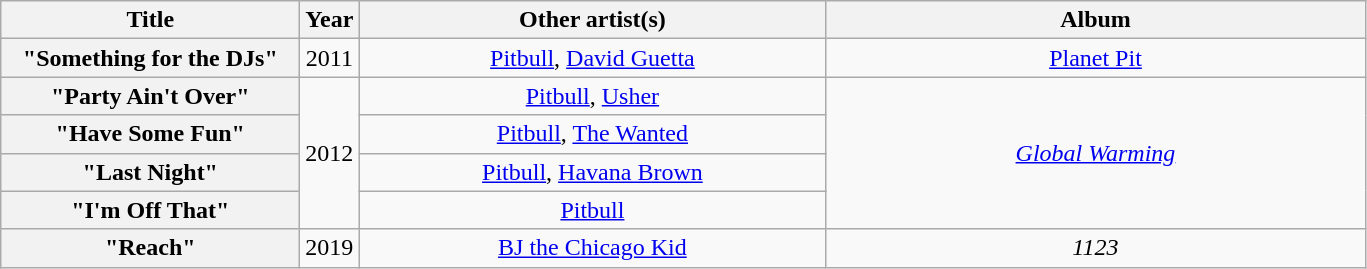<table class="wikitable plainrowheaders" style="text-align:center;">
<tr>
<th scope="col" style="width:12em;">Title</th>
<th scope="col">Year</th>
<th scope="col" style="width:19em;">Other artist(s)</th>
<th scope="col" style="width:22em;">Album</th>
</tr>
<tr>
<th scope="row">"Something for the DJs"</th>
<td>2011</td>
<td><a href='#'>Pitbull</a>, <a href='#'>David Guetta</a></td>
<td><a href='#'>Planet Pit</a></td>
</tr>
<tr>
<th scope="row">"Party Ain't Over"</th>
<td rowspan="4">2012</td>
<td><a href='#'>Pitbull</a>, <a href='#'>Usher</a></td>
<td rowspan="4"><em><a href='#'>Global Warming</a></em></td>
</tr>
<tr>
<th scope="row">"Have Some Fun"</th>
<td><a href='#'>Pitbull</a>, <a href='#'>The Wanted</a></td>
</tr>
<tr>
<th scope="row">"Last Night"</th>
<td><a href='#'>Pitbull</a>, <a href='#'>Havana Brown</a></td>
</tr>
<tr>
<th scope="row">"I'm Off That"</th>
<td><a href='#'>Pitbull</a></td>
</tr>
<tr>
<th scope="row">"Reach"</th>
<td>2019</td>
<td><a href='#'>BJ the Chicago Kid</a></td>
<td><em>1123</em></td>
</tr>
</table>
